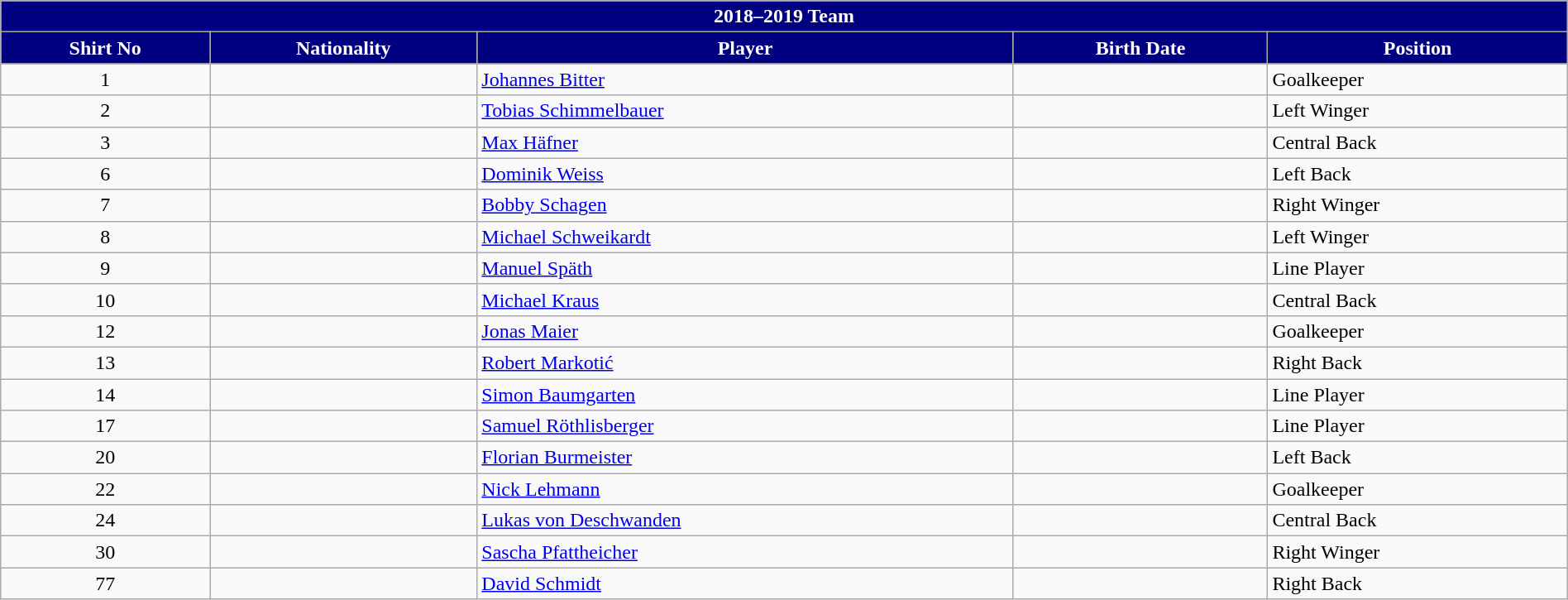<table class="wikitable collapsible collapsed" style="width:100%;">
<tr>
<th colspan=5 style="background-color:#000080;color:white;text-align:center;"> <strong>2018–2019 Team</strong></th>
</tr>
<tr>
<th style="color:white; background:#000080">Shirt No</th>
<th style="color:white; background:#000080">Nationality</th>
<th style="color:white; background:#000080">Player</th>
<th style="color:white; background:#000080">Birth Date</th>
<th style="color:white; background:#000080">Position</th>
</tr>
<tr>
<td align=center>1</td>
<td></td>
<td><a href='#'>Johannes Bitter</a></td>
<td></td>
<td>Goalkeeper</td>
</tr>
<tr>
<td align=center>2</td>
<td></td>
<td><a href='#'>Tobias Schimmelbauer</a></td>
<td></td>
<td>Left Winger</td>
</tr>
<tr>
<td align=center>3</td>
<td></td>
<td><a href='#'>Max Häfner</a></td>
<td></td>
<td>Central Back</td>
</tr>
<tr>
<td align=center>6</td>
<td></td>
<td><a href='#'>Dominik Weiss</a></td>
<td></td>
<td>Left Back</td>
</tr>
<tr>
<td align=center>7</td>
<td></td>
<td><a href='#'>Bobby Schagen</a></td>
<td></td>
<td>Right Winger</td>
</tr>
<tr>
<td align=center>8</td>
<td></td>
<td><a href='#'>Michael Schweikardt</a></td>
<td></td>
<td>Left Winger</td>
</tr>
<tr>
<td align=center>9</td>
<td></td>
<td><a href='#'>Manuel Späth</a></td>
<td></td>
<td>Line Player</td>
</tr>
<tr>
<td align=center>10</td>
<td></td>
<td><a href='#'>Michael Kraus</a></td>
<td></td>
<td>Central Back</td>
</tr>
<tr>
<td align=center>12</td>
<td></td>
<td><a href='#'>Jonas Maier</a></td>
<td></td>
<td>Goalkeeper</td>
</tr>
<tr>
<td align=center>13</td>
<td></td>
<td><a href='#'>Robert Markotić</a></td>
<td></td>
<td>Right Back</td>
</tr>
<tr>
<td align=center>14</td>
<td></td>
<td><a href='#'>Simon Baumgarten</a></td>
<td></td>
<td>Line Player</td>
</tr>
<tr>
<td align=center>17</td>
<td></td>
<td><a href='#'>Samuel Röthlisberger</a></td>
<td></td>
<td>Line Player</td>
</tr>
<tr>
<td align=center>20</td>
<td></td>
<td><a href='#'>Florian Burmeister</a></td>
<td></td>
<td>Left Back</td>
</tr>
<tr>
<td align=center>22</td>
<td></td>
<td><a href='#'>Nick Lehmann</a></td>
<td></td>
<td>Goalkeeper</td>
</tr>
<tr>
<td align=center>24</td>
<td></td>
<td><a href='#'>Lukas von Deschwanden</a></td>
<td></td>
<td>Central Back</td>
</tr>
<tr>
<td align=center>30</td>
<td></td>
<td><a href='#'>Sascha Pfattheicher</a></td>
<td></td>
<td>Right Winger</td>
</tr>
<tr>
<td align=center>77</td>
<td></td>
<td><a href='#'>David Schmidt</a></td>
<td></td>
<td>Right Back</td>
</tr>
</table>
